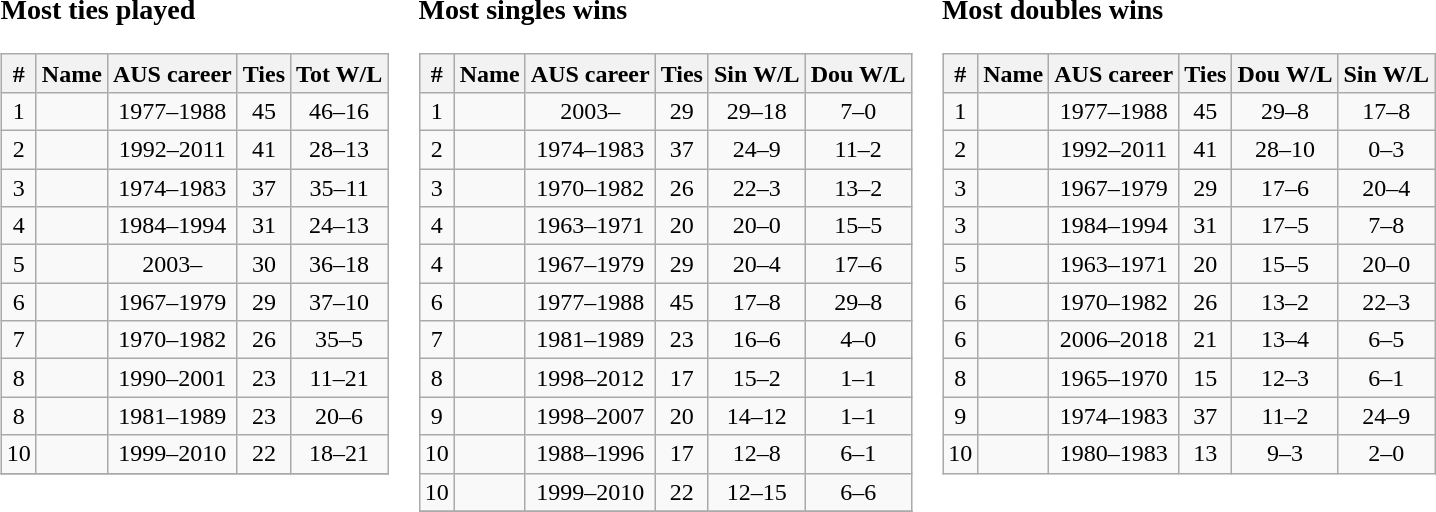<table>
<tr>
<td valign="top"><br><h3>Most ties played</h3><table class="wikitable sortable" style="text-align: center;" style=font-size:97%>
<tr>
<th>#</th>
<th>Name</th>
<th>AUS career</th>
<th>Ties</th>
<th>Tot W/L</th>
</tr>
<tr>
<td>1</td>
<td align="left"></td>
<td>1977–1988</td>
<td>45</td>
<td>46–16</td>
</tr>
<tr>
<td>2</td>
<td align="left"></td>
<td>1992–2011</td>
<td>41</td>
<td>28–13</td>
</tr>
<tr>
<td>3</td>
<td align="left"></td>
<td>1974–1983</td>
<td>37</td>
<td>35–11</td>
</tr>
<tr>
<td>4</td>
<td align="left"></td>
<td>1984–1994</td>
<td>31</td>
<td>24–13</td>
</tr>
<tr>
<td>5</td>
<td align="left"><strong></strong></td>
<td>2003–</td>
<td>30</td>
<td>36–18</td>
</tr>
<tr>
<td>6</td>
<td align="left"></td>
<td>1967–1979</td>
<td>29</td>
<td>37–10</td>
</tr>
<tr>
<td>7</td>
<td align="left"></td>
<td>1970–1982</td>
<td>26</td>
<td>35–5</td>
</tr>
<tr>
<td>8</td>
<td align="left"></td>
<td>1990–2001</td>
<td>23</td>
<td>11–21</td>
</tr>
<tr>
<td>8</td>
<td align="left"></td>
<td>1981–1989</td>
<td>23</td>
<td>20–6</td>
</tr>
<tr>
<td>10</td>
<td align="left"></td>
<td>1999–2010</td>
<td>22</td>
<td>18–21</td>
</tr>
<tr>
</tr>
</table>
</td>
<td valign="top"><br><h3>Most singles wins</h3><table class="wikitable sortable" style="text-align: center;" style=font-size:97%>
<tr>
<th>#</th>
<th>Name</th>
<th>AUS career</th>
<th>Ties</th>
<th>Sin W/L</th>
<th>Dou W/L</th>
</tr>
<tr>
<td>1</td>
<td align="left"><strong></strong></td>
<td>2003–</td>
<td>29</td>
<td>29–18</td>
<td>7–0</td>
</tr>
<tr>
<td>2</td>
<td align="left"></td>
<td>1974–1983</td>
<td>37</td>
<td>24–9</td>
<td>11–2</td>
</tr>
<tr>
<td>3</td>
<td align="left"></td>
<td>1970–1982</td>
<td>26</td>
<td>22–3</td>
<td>13–2</td>
</tr>
<tr>
<td>4</td>
<td align="left"></td>
<td>1963–1971</td>
<td>20</td>
<td>20–0</td>
<td>15–5</td>
</tr>
<tr>
<td>4</td>
<td align="left"></td>
<td>1967–1979</td>
<td>29</td>
<td>20–4</td>
<td>17–6</td>
</tr>
<tr>
<td>6</td>
<td align="left"></td>
<td>1977–1988</td>
<td>45</td>
<td>17–8</td>
<td>29–8</td>
</tr>
<tr>
<td>7</td>
<td align="left"></td>
<td>1981–1989</td>
<td>23</td>
<td>16–6</td>
<td>4–0</td>
</tr>
<tr>
<td>8</td>
<td align="left"></td>
<td>1998–2012</td>
<td>17</td>
<td>15–2</td>
<td>1–1</td>
</tr>
<tr>
<td>9</td>
<td align="left"></td>
<td>1998–2007</td>
<td>20</td>
<td>14–12</td>
<td>1–1</td>
</tr>
<tr>
<td>10</td>
<td align="left"></td>
<td>1988–1996</td>
<td>17</td>
<td>12–8</td>
<td>6–1</td>
</tr>
<tr>
<td>10</td>
<td align="left"></td>
<td>1999–2010</td>
<td>22</td>
<td>12–15</td>
<td>6–6</td>
</tr>
<tr>
</tr>
</table>
</td>
<td valign="top"><br><h3>Most doubles wins</h3><table class="wikitable sortable" style="text-align: center;" style=font-size:97%>
<tr>
<th>#</th>
<th>Name</th>
<th>AUS career</th>
<th>Ties</th>
<th>Dou W/L</th>
<th>Sin W/L</th>
</tr>
<tr>
<td>1</td>
<td align="left"></td>
<td>1977–1988</td>
<td>45</td>
<td>29–8</td>
<td>17–8</td>
</tr>
<tr>
<td>2</td>
<td align="left"></td>
<td>1992–2011</td>
<td>41</td>
<td>28–10</td>
<td>0–3</td>
</tr>
<tr>
<td>3</td>
<td align="left"></td>
<td>1967–1979</td>
<td>29</td>
<td>17–6</td>
<td>20–4</td>
</tr>
<tr>
<td>3</td>
<td align="left"></td>
<td>1984–1994</td>
<td>31</td>
<td>17–5</td>
<td>7–8</td>
</tr>
<tr>
<td>5</td>
<td align="left"></td>
<td>1963–1971</td>
<td>20</td>
<td>15–5</td>
<td>20–0</td>
</tr>
<tr>
<td>6</td>
<td align="left"></td>
<td>1970–1982</td>
<td>26</td>
<td>13–2</td>
<td>22–3</td>
</tr>
<tr>
<td>6</td>
<td align="left"></td>
<td>2006–2018</td>
<td>21</td>
<td>13–4</td>
<td>6–5</td>
</tr>
<tr>
<td>8</td>
<td align="left"></td>
<td>1965–1970</td>
<td>15</td>
<td>12–3</td>
<td>6–1</td>
</tr>
<tr>
<td>9</td>
<td align="left"></td>
<td>1974–1983</td>
<td>37</td>
<td>11–2</td>
<td>24–9</td>
</tr>
<tr>
<td>10</td>
<td align="left"></td>
<td>1980–1983</td>
<td>13</td>
<td>9–3</td>
<td>2–0</td>
</tr>
</table>
</td>
</tr>
</table>
